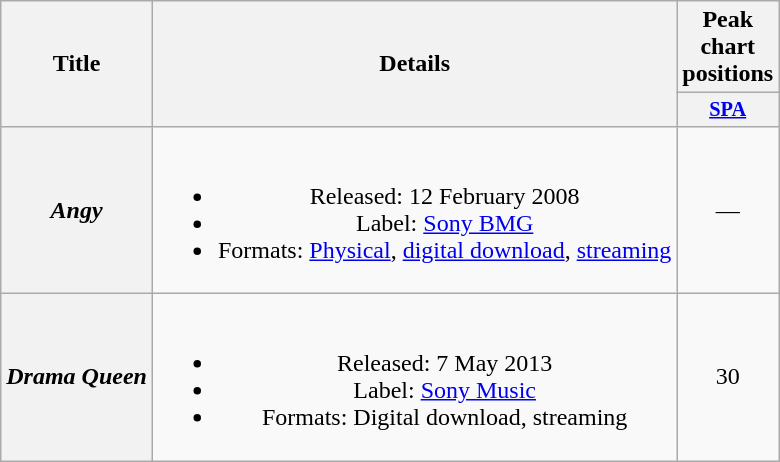<table class="wikitable plainrowheaders" style="text-align:center;" border="1">
<tr>
<th scope="col" rowspan="2">Title</th>
<th scope="col" rowspan="2">Details</th>
<th scope="col" colspan="1">Peak chart positions</th>
</tr>
<tr>
<th scope="col" style="width:3em;font-size:85%;"><a href='#'>SPA</a><br></th>
</tr>
<tr>
<th scope="row"><em>Angy</em></th>
<td><br><ul><li>Released: 12 February 2008</li><li>Label: <a href='#'>Sony BMG</a></li><li>Formats: <a href='#'>Physical</a>, <a href='#'>digital download</a>, <a href='#'>streaming</a></li></ul></td>
<td>—</td>
</tr>
<tr>
<th scope="row"><em>Drama Queen</em></th>
<td><br><ul><li>Released: 7 May 2013</li><li>Label: <a href='#'>Sony Music</a></li><li>Formats: Digital download, streaming</li></ul></td>
<td>30</td>
</tr>
</table>
